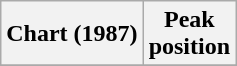<table class="wikitable sortable plainrowheaders" style="text-align:center">
<tr>
<th scope="col">Chart (1987)</th>
<th scope="col">Peak<br>position</th>
</tr>
<tr>
</tr>
</table>
